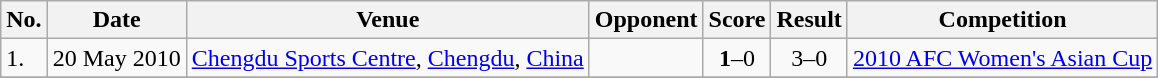<table class="wikitable">
<tr>
<th>No.</th>
<th>Date</th>
<th>Venue</th>
<th>Opponent</th>
<th>Score</th>
<th>Result</th>
<th>Competition</th>
</tr>
<tr>
<td>1.</td>
<td>20 May 2010</td>
<td><a href='#'>Chengdu Sports Centre</a>, <a href='#'>Chengdu</a>, <a href='#'>China</a></td>
<td></td>
<td align=center><strong>1</strong>–0</td>
<td align=center>3–0</td>
<td><a href='#'>2010 AFC Women's Asian Cup</a></td>
</tr>
<tr>
</tr>
</table>
